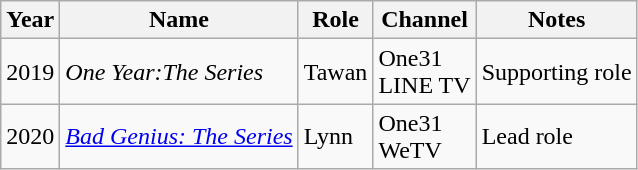<table class="wikitable">
<tr>
<th>Year</th>
<th>Name</th>
<th>Role</th>
<th>Channel</th>
<th>Notes</th>
</tr>
<tr>
<td>2019</td>
<td><em>One Year:The Series</em></td>
<td>Tawan</td>
<td>One31<br>LINE TV</td>
<td>Supporting role</td>
</tr>
<tr>
<td>2020</td>
<td><em><a href='#'>Bad Genius: The Series</a></em></td>
<td>Lynn</td>
<td>One31<br>WeTV</td>
<td>Lead role</td>
</tr>
</table>
